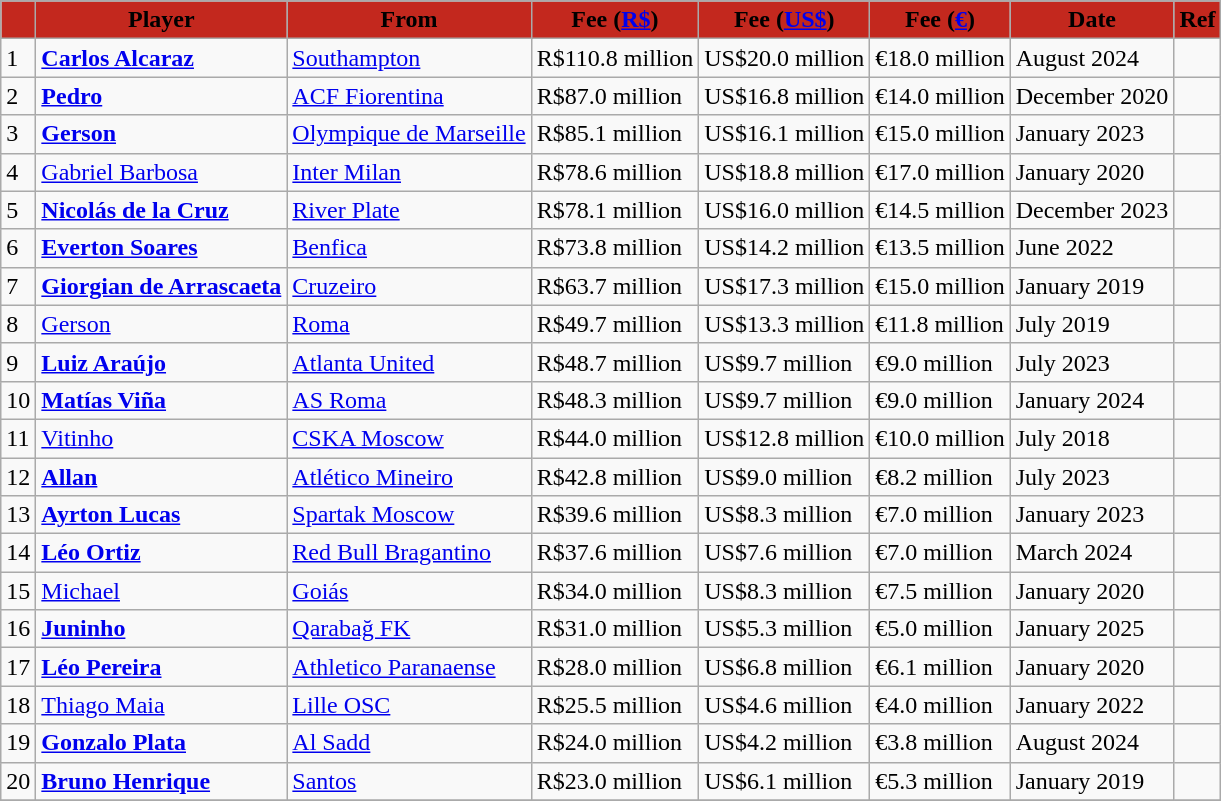<table class="wikitable">
<tr>
</tr>
<tr style="background:#C3281E; text-align:center;">
<td></td>
<td><span><strong>Player</strong></span></td>
<td><span><strong>From</strong></span></td>
<td><span><strong>Fee (<a href='#'>R$</a>)</strong></span></td>
<td><span><strong>Fee (<a href='#'>US$</a>)</strong></span></td>
<td><span><strong>Fee (<a href='#'>€</a>)</strong></span></td>
<td><span><strong>Date</strong></span></td>
<td><span><strong>Ref</strong></span></td>
</tr>
<tr>
<td>1</td>
<td> <strong><a href='#'>Carlos Alcaraz</a></strong></td>
<td> <a href='#'>Southampton</a></td>
<td>R$110.8 million</td>
<td>US$20.0 million</td>
<td>€18.0 million</td>
<td>August 2024</td>
<td></td>
</tr>
<tr>
<td>2</td>
<td> <strong><a href='#'>Pedro</a></strong></td>
<td> <a href='#'>ACF Fiorentina</a></td>
<td>R$87.0 million</td>
<td>US$16.8 million</td>
<td>€14.0 million</td>
<td>December 2020</td>
<td></td>
</tr>
<tr>
<td>3</td>
<td> <strong><a href='#'>Gerson</a></strong></td>
<td> <a href='#'>Olympique de Marseille</a></td>
<td>R$85.1 million</td>
<td>US$16.1 million</td>
<td>€15.0 million</td>
<td>January 2023</td>
<td></td>
</tr>
<tr>
<td>4</td>
<td> <a href='#'>Gabriel Barbosa</a></td>
<td> <a href='#'>Inter Milan</a></td>
<td>R$78.6 million</td>
<td>US$18.8 million</td>
<td>€17.0 million</td>
<td>January 2020</td>
<td></td>
</tr>
<tr>
<td>5</td>
<td> <strong><a href='#'>Nicolás de la Cruz</a></strong></td>
<td> <a href='#'>River Plate</a></td>
<td>R$78.1 million</td>
<td>US$16.0 million</td>
<td>€14.5 million</td>
<td>December 2023</td>
<td></td>
</tr>
<tr>
<td>6</td>
<td> <strong><a href='#'>Everton Soares</a></strong></td>
<td> <a href='#'>Benfica</a></td>
<td>R$73.8 million</td>
<td>US$14.2 million</td>
<td>€13.5 million</td>
<td>June 2022</td>
<td></td>
</tr>
<tr>
<td>7</td>
<td> <strong><a href='#'>Giorgian de Arrascaeta</a></strong></td>
<td> <a href='#'>Cruzeiro</a></td>
<td>R$63.7 million</td>
<td>US$17.3 million</td>
<td>€15.0 million</td>
<td>January 2019</td>
<td></td>
</tr>
<tr>
<td>8</td>
<td> <a href='#'>Gerson</a></td>
<td> <a href='#'>Roma</a></td>
<td>R$49.7 million</td>
<td>US$13.3 million</td>
<td>€11.8 million</td>
<td>July 2019</td>
<td></td>
</tr>
<tr>
<td>9</td>
<td> <strong><a href='#'>Luiz Araújo</a></strong></td>
<td> <a href='#'>Atlanta United</a></td>
<td>R$48.7 million</td>
<td>US$9.7 million</td>
<td>€9.0 million</td>
<td>July 2023</td>
<td></td>
</tr>
<tr>
<td>10</td>
<td> <strong><a href='#'>Matías Viña</a></strong></td>
<td> <a href='#'>AS Roma</a></td>
<td>R$48.3 million</td>
<td>US$9.7 million</td>
<td>€9.0 million</td>
<td>January 2024</td>
<td></td>
</tr>
<tr>
<td>11</td>
<td> <a href='#'>Vitinho</a></td>
<td> <a href='#'>CSKA Moscow</a></td>
<td>R$44.0 million</td>
<td>US$12.8 million</td>
<td>€10.0 million</td>
<td>July 2018</td>
<td></td>
</tr>
<tr>
<td>12</td>
<td> <strong><a href='#'>Allan</a></strong></td>
<td> <a href='#'>Atlético Mineiro</a></td>
<td>R$42.8 million</td>
<td>US$9.0 million</td>
<td>€8.2 million</td>
<td>July 2023</td>
<td></td>
</tr>
<tr>
<td>13</td>
<td> <strong><a href='#'>Ayrton Lucas</a></strong></td>
<td> <a href='#'>Spartak Moscow</a></td>
<td>R$39.6 million</td>
<td>US$8.3 million</td>
<td>€7.0 million</td>
<td>January 2023</td>
<td></td>
</tr>
<tr>
<td>14</td>
<td> <strong><a href='#'>Léo Ortiz</a></strong></td>
<td> <a href='#'>Red Bull Bragantino</a></td>
<td>R$37.6 million</td>
<td>US$7.6 million</td>
<td>€7.0 million</td>
<td>March 2024</td>
<td></td>
</tr>
<tr>
<td>15</td>
<td> <a href='#'>Michael</a></td>
<td> <a href='#'>Goiás</a></td>
<td>R$34.0 million</td>
<td>US$8.3 million</td>
<td>€7.5 million</td>
<td>January 2020</td>
<td></td>
</tr>
<tr>
<td>16</td>
<td> <strong><a href='#'>Juninho</a></strong></td>
<td> <a href='#'>Qarabağ FK</a></td>
<td>R$31.0 million</td>
<td>US$5.3 million</td>
<td>€5.0 million</td>
<td>January 2025</td>
<td></td>
</tr>
<tr>
<td>17</td>
<td> <strong><a href='#'>Léo Pereira</a></strong></td>
<td> <a href='#'>Athletico Paranaense</a></td>
<td>R$28.0 million</td>
<td>US$6.8 million</td>
<td>€6.1 million</td>
<td>January 2020</td>
<td></td>
</tr>
<tr>
<td>18</td>
<td> <a href='#'>Thiago Maia</a></td>
<td> <a href='#'>Lille OSC</a></td>
<td>R$25.5 million</td>
<td>US$4.6 million</td>
<td>€4.0 million</td>
<td>January 2022</td>
<td></td>
</tr>
<tr>
<td>19</td>
<td> <strong><a href='#'>Gonzalo Plata</a></strong></td>
<td> <a href='#'>Al Sadd</a></td>
<td>R$24.0 million</td>
<td>US$4.2 million</td>
<td>€3.8 million</td>
<td>August 2024</td>
<td></td>
</tr>
<tr>
<td>20</td>
<td> <strong><a href='#'>Bruno Henrique</a></strong></td>
<td> <a href='#'>Santos</a></td>
<td>R$23.0 million</td>
<td>US$6.1 million</td>
<td>€5.3 million</td>
<td>January 2019</td>
<td></td>
</tr>
<tr>
</tr>
</table>
